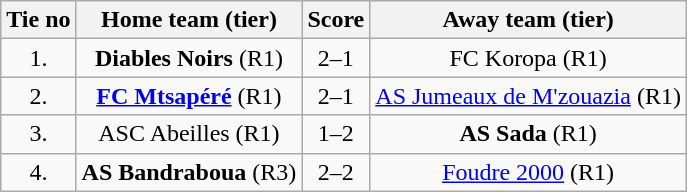<table class="wikitable" style="text-align: center">
<tr>
<th>Tie no</th>
<th>Home team (tier)</th>
<th>Score</th>
<th>Away team (tier)</th>
</tr>
<tr>
<td>1.</td>
<td> <strong>Diables Noirs</strong> (R1)</td>
<td>2–1</td>
<td>FC Koropa (R1) </td>
</tr>
<tr>
<td>2.</td>
<td> <strong><a href='#'>FC Mtsapéré</a></strong> (R1)</td>
<td>2–1</td>
<td><a href='#'>AS Jumeaux de M'zouazia</a> (R1) </td>
</tr>
<tr>
<td>3.</td>
<td> ASC Abeilles (R1)</td>
<td>1–2 </td>
<td><strong>AS Sada</strong> (R1) </td>
</tr>
<tr>
<td>4.</td>
<td> <strong>AS Bandraboua</strong> (R3)</td>
<td>2–2 </td>
<td><a href='#'>Foudre 2000</a> (R1) </td>
</tr>
</table>
